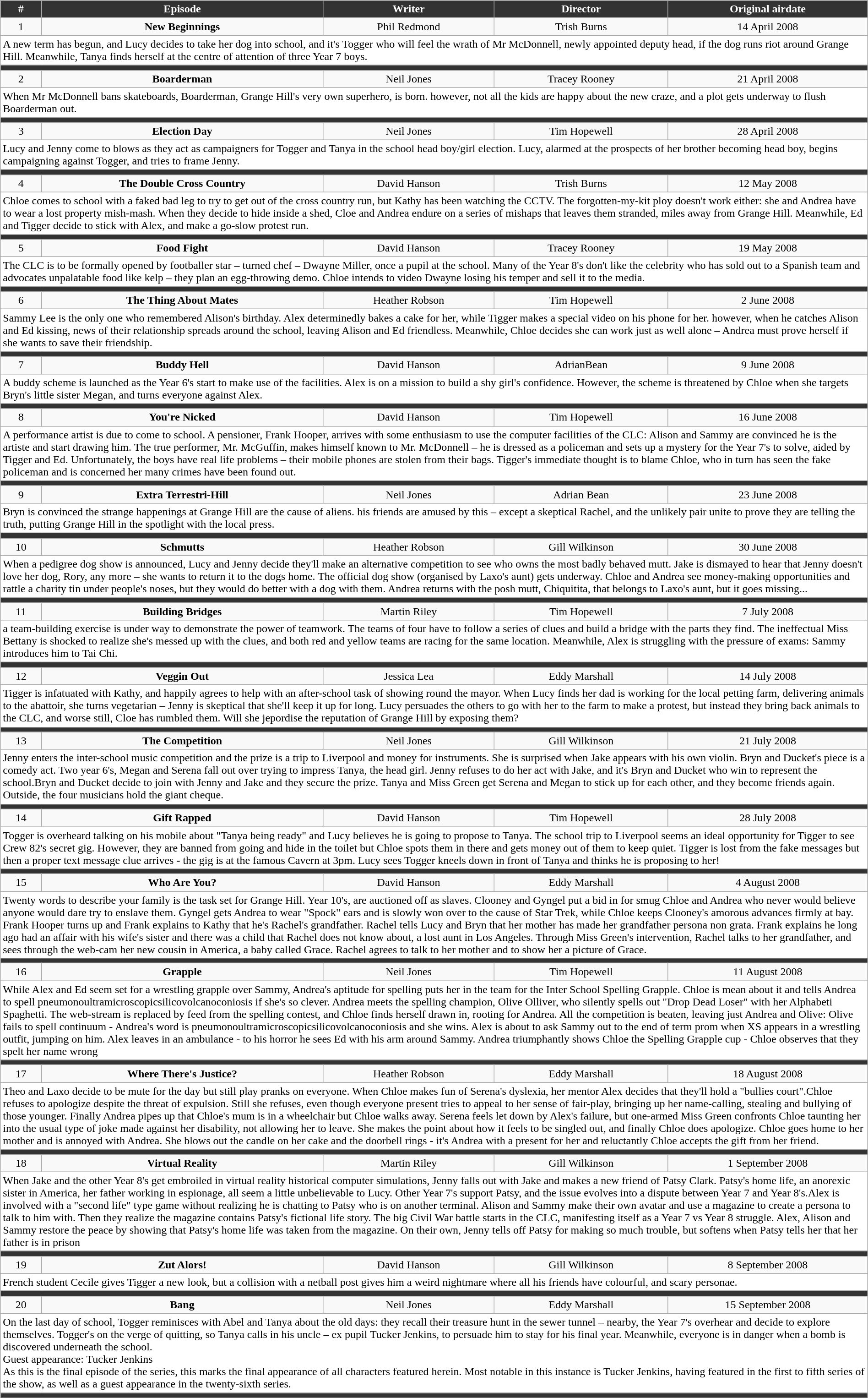<table class="wikitable" style="width:100%;">
<tr>
<th style="background-color: #333333; color:white">#</th>
<th style="background: #333333; color:white">Episode</th>
<th style="background: #333333; color:white">Writer</th>
<th style="background: #333333; color:white">Director</th>
<th style="background: #333333; color:white">Original airdate</th>
</tr>
<tr>
<td align="center">1</td>
<td align="center"><strong>New Beginnings</strong></td>
<td align="center">Phil Redmond</td>
<td align="center">Trish Burns</td>
<td align="center">14 April 2008</td>
</tr>
<tr>
<td style="background:white" colspan="5">A new term has begun, and Lucy decides to take her dog into school, and it's Togger who will feel the wrath of Mr McDonnell, newly appointed deputy head, if the dog runs riot around Grange Hill. Meanwhile, Tanya finds herself at the centre of attention of three Year 7 boys.</td>
</tr>
<tr style="background:#333333; height:2px">
<td colspan="5"></td>
</tr>
<tr>
<td align="center">2</td>
<td align="center"><strong>Boarderman</strong></td>
<td align="center">Neil Jones</td>
<td align="center">Tracey Rooney</td>
<td align="center">21 April 2008</td>
</tr>
<tr>
<td style="background:white" colspan="5">When Mr McDonnell bans skateboards, Boarderman, Grange Hill's very own superhero, is born. however, not all the kids are happy about the new craze, and a plot gets underway to flush Boarderman out.</td>
</tr>
<tr style="background:#333333; height:2px">
<td colspan="5"></td>
</tr>
<tr>
<td align="center">3</td>
<td align="center"><strong>Election Day</strong></td>
<td align="center">Neil Jones</td>
<td align="center">Tim Hopewell</td>
<td align="center">28 April 2008</td>
</tr>
<tr>
<td style="background:white" colspan="5">Lucy and Jenny come to blows as they act as campaigners for Togger and Tanya in the school head boy/girl election. Lucy, alarmed at the prospects of her brother becoming head boy, begins campaigning against Togger, and tries to frame Jenny.</td>
</tr>
<tr style="background:#333333; height:2px">
<td colspan="5"></td>
</tr>
<tr>
<td align="center">4</td>
<td align="center"><strong>The Double Cross Country</strong></td>
<td align="center">David Hanson</td>
<td align="center">Trish Burns</td>
<td align="center">12 May 2008</td>
</tr>
<tr>
<td style="background:white" colspan="5">Chloe comes to school with a faked bad leg to try to get out of the cross country run, but Kathy has been watching the CCTV. The forgotten-my-kit ploy doesn't work either: she and Andrea have to wear a lost property mish-mash. When they decide to hide inside a shed, Cloe and Andrea endure on a series of mishaps that leaves them stranded, miles away from Grange Hill. Meanwhile, Ed and Tigger decide to stick with Alex, and make a go-slow protest run.</td>
</tr>
<tr style="background:#333333; height:2px">
<td colspan="5"></td>
</tr>
<tr>
<td align="center">5</td>
<td align="center"><strong>Food Fight</strong></td>
<td align="center">David Hanson</td>
<td align="center">Tracey Rooney</td>
<td align="center">19 May 2008</td>
</tr>
<tr>
<td style="background:white" colspan="5">The CLC is to be formally opened by footballer star – turned chef – Dwayne Miller, once a pupil at the school. Many of the Year 8's don't like the celebrity who has sold out to a Spanish team and advocates unpalatable food like kelp – they plan an egg-throwing demo. Chloe intends to video Dwayne losing his temper and sell it to the media.</td>
</tr>
<tr style="background:#333333; height:2px">
<td colspan="5"></td>
</tr>
<tr>
<td align="center">6</td>
<td align="center"><strong>The Thing About Mates</strong></td>
<td align="center">Heather Robson</td>
<td align="center">Tim Hopewell</td>
<td align="center">2 June 2008</td>
</tr>
<tr>
<td style="background:white" colspan="5">Sammy Lee is the only one who remembered Alison's birthday. Alex determinedly bakes a cake for her, while Tigger makes a special video on his phone for her. however, when he catches Alison and Ed kissing, news of their relationship spreads around the school, leaving Alison and Ed friendless. Meanwhile, Chloe decides she can work just as well alone – Andrea must prove herself if she wants to save their friendship.</td>
</tr>
<tr style="background:#333333; height:2px">
<td colspan="5"></td>
</tr>
<tr>
<td align="center">7</td>
<td align="center"><strong>Buddy Hell</strong></td>
<td align="center">David Hanson</td>
<td align="center">AdrianBean</td>
<td align="center">9 June 2008</td>
</tr>
<tr>
<td style="background:white" colspan="5">A buddy scheme is launched as the Year 6's start to make use of the facilities. Alex is on a mission to build a shy girl's confidence. However, the scheme is threatened by Chloe when she targets Bryn's little sister Megan, and turns everyone against Alex.</td>
</tr>
<tr style="background:#333333; height:2px">
<td colspan="5"></td>
</tr>
<tr>
<td align="center">8</td>
<td align="center"><strong>You're Nicked</strong></td>
<td align="center">David Hanson</td>
<td align="center">Tim Hopewell</td>
<td align="center">16 June 2008</td>
</tr>
<tr>
<td style="background:white" colspan="5">A performance artist is due to come to school. A pensioner, Frank Hooper, arrives with some enthusiasm to use the computer facilities of the CLC: Alison and Sammy are convinced he is the artiste and start drawing him. The true performer, Mr. McGuffin, makes himself known to Mr. McDonnell – he is dressed as a policeman and sets up a mystery for the Year 7's to solve, aided by Tigger and Ed. Unfortunately, the boys have real life problems – their mobile phones are stolen from their bags. Tigger's immediate thought is to blame Chloe, who in turn has seen the fake policeman and is concerned her many crimes have been found out.</td>
</tr>
<tr style="background:#333333; height:2px">
<td colspan="5"></td>
</tr>
<tr>
<td align="center">9</td>
<td align="center"><strong>Extra Terrestri-Hill</strong></td>
<td align="center">Neil Jones</td>
<td align="center">Adrian Bean</td>
<td align="center">23 June 2008</td>
</tr>
<tr>
<td style="background:white" colspan="5">Bryn is convinced the strange happenings at Grange Hill are the cause of aliens. his friends are amused by this – except a skeptical Rachel, and the unlikely pair unite to prove they are telling the truth, putting Grange Hill in the spotlight with the local press.</td>
</tr>
<tr style="background:#333333; height:2px">
<td colspan="5"></td>
</tr>
<tr>
<td align="center">10</td>
<td align="center"><strong>Schmutts</strong></td>
<td align="center">Heather Robson</td>
<td align="center">Gill Wilkinson</td>
<td align="center">30 June 2008</td>
</tr>
<tr>
<td style="background:white" colspan="5">When a pedigree dog show is announced, Lucy and Jenny decide they'll make an alternative competition to see who owns the most badly behaved mutt. Jake is dismayed to hear that Jenny doesn't love her dog, Rory, any more – she wants to return it to the dogs home. The official dog show (organised by Laxo's aunt) gets underway. Chloe and Andrea see money-making opportunities and rattle a charity tin under people's noses, but they would do better with a dog with them. Andrea returns with the posh mutt, Chiquitita, that belongs to Laxo's aunt, but it goes missing...</td>
</tr>
<tr style="background:#333333; height:2px">
<td colspan="5"></td>
</tr>
<tr>
<td align="center">11</td>
<td align="center"><strong>Building Bridges</strong></td>
<td align="center">Martin Riley</td>
<td align="center">Tim Hopewell</td>
<td align="center">7 July 2008</td>
</tr>
<tr>
<td style="background:white" colspan="5">a team-building exercise is under way to demonstrate the power of teamwork. The teams of four have to follow a series of clues and build a bridge with the parts they find. The ineffectual Miss Bettany is shocked to realize she's messed up with the clues, and both red and yellow teams are racing for the same location. Meanwhile, Alex is struggling with the pressure of exams: Sammy introduces him to Tai Chi.</td>
</tr>
<tr style="background:#333333; height:2px">
<td colspan="5"></td>
</tr>
<tr>
<td align="center">12</td>
<td align="center"><strong>Veggin Out</strong></td>
<td align="center">Jessica Lea</td>
<td align="center">Eddy Marshall</td>
<td align="center">14 July 2008</td>
</tr>
<tr>
<td style="background:white" colspan="5">Tigger is infatuated with Kathy, and happily agrees to help with an after-school task of showing round the mayor. When Lucy finds her dad is working for the local petting farm, delivering animals to the abattoir, she turns vegetarian – Jenny is skeptical that she'll keep it up for long. Lucy persuades the others to go with her to the farm to make a protest, but instead they bring back animals to the CLC, and worse still, Cloe has rumbled them. Will she jepordise the reputation of Grange Hill by exposing them?</td>
</tr>
<tr style="background:#333333; height:2px">
<td colspan="5"></td>
</tr>
<tr>
<td align="center">13</td>
<td align="center"><strong>The Competition</strong></td>
<td align="center">Neil Jones</td>
<td align="center">Gill Wilkinson</td>
<td align="center">21 July 2008</td>
</tr>
<tr>
<td style="background:white" colspan="5">Jenny enters the inter-school music competition and the prize is a trip to Liverpool and money for instruments. She is surprised when Jake appears with his own violin. Bryn and Ducket's piece is a comedy act. Two year 6's, Megan and Serena fall out over trying to impress Tanya, the head girl. Jenny refuses to do her act with Jake, and it's Bryn and Ducket who win to represent the school.Bryn and Ducket decide to join with Jenny and Jake and they secure the prize. Tanya and Miss Green get Serena and Megan to stick up for each other, and they become friends again. Outside, the four musicians hold the giant cheque.</td>
</tr>
<tr style="background:#333333; height:2px">
<td colspan="5"></td>
</tr>
<tr>
<td align="center">14</td>
<td align="center"><strong>Gift Rapped</strong></td>
<td align="center">David Hanson</td>
<td align="center">Tim Hopewell</td>
<td align="center">28 July 2008</td>
</tr>
<tr>
<td style="background:white" colspan="5">Togger is overheard talking on his mobile about "Tanya being ready" and Lucy believes he is going to propose to Tanya. The school trip to Liverpool seems an ideal opportunity for Tigger to see Crew 82's secret gig. However, they are banned from going and hide in the toilet but Chloe spots them in there and gets money out of them to keep quiet. Tigger is lost from the fake messages but then a proper text message clue arrives - the gig is at the famous Cavern at 3pm. Lucy sees Togger kneels down in front of Tanya and thinks he is proposing to her!</td>
</tr>
<tr style="background:#333333; height:2px">
<td colspan="5"></td>
</tr>
<tr>
<td align="center">15</td>
<td align="center"><strong>Who Are You?</strong></td>
<td align="center">David Hanson</td>
<td align="center">Eddy Marshall</td>
<td align="center">4 August 2008</td>
</tr>
<tr>
<td style="background:white" colspan="5">Twenty words to describe your family is the task set for Grange Hill. Year 10's, are auctioned off as slaves. Clooney and Gyngel put a bid in for smug Chloe and Andrea who never would believe anyone would dare try to enslave them. Gyngel gets Andrea to wear "Spock" ears and is slowly won over to the cause of Star Trek, while Chloe keeps Clooney's amorous advances firmly at bay. Frank Hooper turns up and Frank explains to Kathy that he's Rachel's grandfather. Rachel tells Lucy and Bryn that her mother has made her grandfather persona non grata. Frank explains he long ago had an affair with his wife's sister and there was a child that Rachel does not know about, a lost aunt in Los Angeles. Through Miss Green's intervention, Rachel talks to her grandfather, and sees through the web-cam her new cousin in America, a baby called Grace. Rachel agrees to talk to her mother and to show her a picture of Grace.</td>
</tr>
<tr style="background:#333333; height:2px">
<td colspan="5"></td>
</tr>
<tr>
<td align="center">16</td>
<td align="center"><strong>Grapple</strong></td>
<td align="center">Neil Jones</td>
<td align="center">Tim Hopewell</td>
<td align="center">11 August 2008</td>
</tr>
<tr>
<td style="background:white" colspan="5">While Alex and Ed seem set for a wrestling grapple over Sammy, Andrea's aptitude for spelling puts her in the team for the Inter School Spelling Grapple. Chloe is mean about it and tells Andrea to spell pneumonoultramicroscopicsilicovolcanoconiosis if she's so clever. Andrea meets the spelling champion, Olive Olliver, who silently spells out "Drop Dead Loser" with her Alphabeti Spaghetti. The web-stream is replaced by feed from the spelling contest, and Chloe finds herself drawn in, rooting for Andrea. All the competition is beaten, leaving just Andrea and Olive: Olive fails to spell continuum - Andrea's word is pneumonoultramicroscopicsilicovolcanoconiosis and she wins. Alex is about to ask Sammy out to the end of term prom when XS appears in a wrestling outfit, jumping on him. Alex leaves in an ambulance - to his horror he sees Ed with his arm around Sammy. Andrea triumphantly shows Chloe the Spelling Grapple cup - Chloe observes that they spelt her name wrong</td>
</tr>
<tr style="background:#333333; height:2px">
<td colspan="5"></td>
</tr>
<tr>
<td align="center">17</td>
<td align="center"><strong>Where There's Justice?</strong></td>
<td align="center">Heather Robson</td>
<td align="center">Eddy Marshall</td>
<td align="center">18 August 2008</td>
</tr>
<tr>
<td style="background:white" colspan="5">Theo and Laxo decide to be mute for the day but still play pranks on everyone. When Chloe makes fun of Serena's dyslexia, her mentor Alex decides that they'll hold a "bullies court".Chloe refuses to apologize despite the threat of expulsion. Still she refuses, even though everyone present tries to appeal to her sense of fair-play, bringing up her name-calling, stealing and bullying of those younger. Finally Andrea pipes up that Chloe's mum is in a wheelchair but Chloe walks away. Serena feels let down by Alex's failure, but one-armed Miss Green confronts Chloe taunting her into the usual type of joke made against her disability, not allowing her to leave. She makes the point about how it feels to be singled out, and finally Chloe does apologize. Chloe goes home to her mother and is annoyed with Andrea. She blows out the candle on her cake and the doorbell rings - it's Andrea with a present for her and reluctantly Chloe accepts the gift from her friend.</td>
</tr>
<tr style="background:#333333; height:2px">
<td colspan="5"></td>
</tr>
<tr>
<td align="center">18</td>
<td align="center"><strong>Virtual Reality</strong></td>
<td align="center">Martin Riley</td>
<td align="center">Gill Wilkinson</td>
<td align="center">1 September 2008</td>
</tr>
<tr>
<td style="background:white" colspan="5">When Jake and the other Year 8's get embroiled in virtual reality historical computer simulations, Jenny falls out with Jake and makes a new friend of Patsy Clark. Patsy's home life, an anorexic sister in America, her father working in espionage, all seem a little unbelievable to Lucy. Other Year 7's support Patsy, and the issue evolves into a dispute between Year 7 and Year 8's.Alex is involved with a "second life" type game without realizing he is chatting to Patsy who is on another terminal. Alison and Sammy make their own avatar and use a magazine to create a persona to talk to him with. Then they realize the magazine contains Patsy's fictional life story. The big Civil War battle starts in the CLC, manifesting itself as a Year 7 vs Year 8 struggle. Alex, Alison and Sammy restore the peace by showing that Patsy's home life was taken from the magazine. On their own, Jenny tells off Patsy for making so much trouble, but softens when Patsy tells her that her father is in prison</td>
</tr>
<tr style="background:#333333; height:2px">
<td colspan="5"></td>
</tr>
<tr>
<td align="center">19</td>
<td align="center"><strong>Zut Alors!</strong></td>
<td align="center">David Hanson</td>
<td align="center">Gill Wilkinson</td>
<td align="center">8 September 2008</td>
</tr>
<tr>
<td style="background:white" colspan="5">French student Cecile gives Tigger a new look, but a collision with a netball post gives him a weird nightmare where all his friends have colourful, and scary personae.</td>
</tr>
<tr style="background:#333333; height:2px">
<td colspan="5"></td>
</tr>
<tr>
<td align="center">20</td>
<td align="center"><strong>Bang</strong></td>
<td align="center">Neil Jones</td>
<td align="center">Eddy Marshall</td>
<td align="center">15 September 2008</td>
</tr>
<tr>
<td style="background:white" colspan="5">On the last day of school, Togger reminisces with Abel and Tanya about the old days: they recall their treasure hunt in the sewer tunnel – nearby, the Year 7's overhear and decide to explore themselves. Togger's on the verge of quitting, so Tanya calls in his uncle – ex pupil Tucker Jenkins, to persuade him to stay for his final year. Meanwhile, everyone is in danger when a bomb is discovered underneath the school.<br>Guest appearance: Tucker Jenkins<br>As this is the final episode of the series, this marks the final appearance of all characters featured herein. Most notable in this instance is Tucker Jenkins, having featured in the first to fifth series of the show, as well as a guest appearance in the twenty-sixth series.</td>
</tr>
<tr style="background:#333333; height:2px">
<td colspan="5"></td>
</tr>
<tr>
</tr>
</table>
